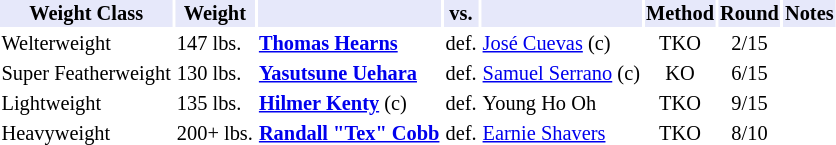<table class="toccolours" style="font-size: 85%;">
<tr>
<th style="background:#e6e8fa; color:#000; text-align:center;">Weight Class</th>
<th style="background:#e6e8fa; color:#000; text-align:center;">Weight</th>
<th style="background:#e6e8fa; color:#000; text-align:center;"></th>
<th style="background:#e6e8fa; color:#000; text-align:center;">vs.</th>
<th style="background:#e6e8fa; color:#000; text-align:center;"></th>
<th style="background:#e6e8fa; color:#000; text-align:center;">Method</th>
<th style="background:#e6e8fa; color:#000; text-align:center;">Round</th>
<th style="background:#e6e8fa; color:#000; text-align:center;">Notes</th>
</tr>
<tr>
<td>Welterweight</td>
<td>147 lbs.</td>
<td><strong><a href='#'>Thomas Hearns</a></strong></td>
<td>def.</td>
<td><a href='#'>José Cuevas</a> (c)</td>
<td align=center>TKO</td>
<td align=center>2/15</td>
<td></td>
</tr>
<tr>
<td>Super Featherweight</td>
<td>130 lbs.</td>
<td><strong><a href='#'>Yasutsune Uehara</a></strong></td>
<td>def.</td>
<td><a href='#'>Samuel Serrano</a> (c)</td>
<td align=center>KO</td>
<td align=center>6/15</td>
<td></td>
</tr>
<tr>
<td>Lightweight</td>
<td>135 lbs.</td>
<td><strong><a href='#'>Hilmer Kenty</a></strong> (c)</td>
<td>def.</td>
<td>Young Ho Oh</td>
<td align=center>TKO</td>
<td align=center>9/15</td>
<td></td>
</tr>
<tr>
<td>Heavyweight</td>
<td>200+ lbs.</td>
<td><strong><a href='#'>Randall "Tex" Cobb</a></strong></td>
<td>def.</td>
<td><a href='#'>Earnie Shavers</a></td>
<td align=center>TKO</td>
<td align=center>8/10</td>
</tr>
</table>
